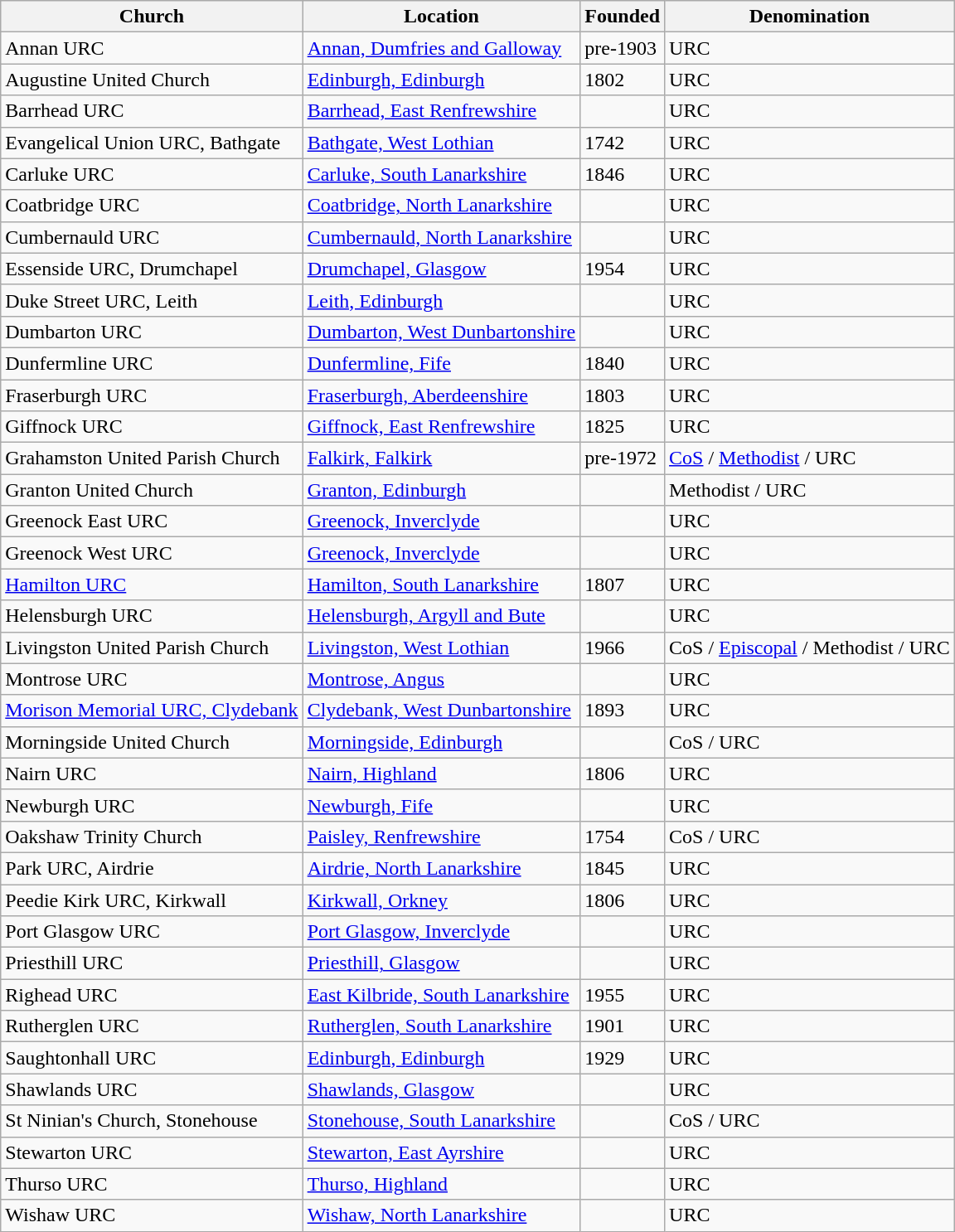<table class="wikitable sortable">
<tr>
<th>Church</th>
<th>Location</th>
<th>Founded</th>
<th>Denomination</th>
</tr>
<tr>
<td>Annan URC</td>
<td><a href='#'>Annan, Dumfries and Galloway</a></td>
<td>pre-1903</td>
<td>URC</td>
</tr>
<tr>
<td>Augustine United Church</td>
<td><a href='#'>Edinburgh, Edinburgh</a></td>
<td>1802</td>
<td>URC</td>
</tr>
<tr>
<td>Barrhead URC</td>
<td><a href='#'>Barrhead, East Renfrewshire</a></td>
<td></td>
<td>URC</td>
</tr>
<tr>
<td>Evangelical Union URC, Bathgate</td>
<td><a href='#'>Bathgate, West Lothian</a></td>
<td>1742</td>
<td>URC</td>
</tr>
<tr>
<td>Carluke URC</td>
<td><a href='#'>Carluke, South Lanarkshire</a></td>
<td>1846</td>
<td>URC</td>
</tr>
<tr>
<td>Coatbridge URC</td>
<td><a href='#'>Coatbridge, North Lanarkshire</a></td>
<td></td>
<td>URC</td>
</tr>
<tr>
<td>Cumbernauld URC</td>
<td><a href='#'>Cumbernauld, North Lanarkshire</a></td>
<td></td>
<td>URC</td>
</tr>
<tr>
<td>Essenside URC, Drumchapel</td>
<td><a href='#'>Drumchapel, Glasgow</a></td>
<td>1954</td>
<td>URC</td>
</tr>
<tr>
<td>Duke Street URC, Leith</td>
<td><a href='#'>Leith, Edinburgh</a></td>
<td></td>
<td>URC</td>
</tr>
<tr>
<td>Dumbarton URC</td>
<td><a href='#'>Dumbarton, West Dunbartonshire</a></td>
<td></td>
<td>URC</td>
</tr>
<tr>
<td>Dunfermline URC</td>
<td><a href='#'>Dunfermline, Fife</a></td>
<td>1840</td>
<td>URC</td>
</tr>
<tr>
<td>Fraserburgh URC</td>
<td><a href='#'>Fraserburgh, Aberdeenshire</a></td>
<td>1803</td>
<td>URC</td>
</tr>
<tr>
<td>Giffnock URC</td>
<td><a href='#'>Giffnock, East Renfrewshire</a></td>
<td>1825</td>
<td>URC</td>
</tr>
<tr>
<td>Grahamston United Parish Church</td>
<td><a href='#'>Falkirk, Falkirk</a></td>
<td>pre-1972</td>
<td><a href='#'>CoS</a> / <a href='#'>Methodist</a> / URC</td>
</tr>
<tr>
<td>Granton United Church</td>
<td><a href='#'>Granton, Edinburgh</a></td>
<td></td>
<td>Methodist / URC</td>
</tr>
<tr>
<td>Greenock East URC</td>
<td><a href='#'>Greenock, Inverclyde</a></td>
<td></td>
<td>URC</td>
</tr>
<tr>
<td>Greenock West URC</td>
<td><a href='#'>Greenock, Inverclyde</a></td>
<td></td>
<td>URC</td>
</tr>
<tr>
<td><a href='#'>Hamilton URC</a></td>
<td><a href='#'>Hamilton, South Lanarkshire</a></td>
<td>1807</td>
<td>URC</td>
</tr>
<tr>
<td>Helensburgh URC</td>
<td><a href='#'>Helensburgh, Argyll and Bute</a></td>
<td></td>
<td>URC</td>
</tr>
<tr>
<td>Livingston United Parish Church</td>
<td><a href='#'>Livingston, West Lothian</a></td>
<td>1966</td>
<td>CoS / <a href='#'>Episcopal</a> / Methodist / URC</td>
</tr>
<tr>
<td>Montrose URC</td>
<td><a href='#'>Montrose, Angus</a></td>
<td></td>
<td>URC</td>
</tr>
<tr>
<td><a href='#'>Morison Memorial URC, Clydebank</a></td>
<td><a href='#'>Clydebank, West Dunbartonshire</a></td>
<td>1893</td>
<td>URC</td>
</tr>
<tr>
<td>Morningside United Church</td>
<td><a href='#'>Morningside, Edinburgh</a></td>
<td></td>
<td>CoS / URC</td>
</tr>
<tr>
<td>Nairn URC</td>
<td><a href='#'>Nairn, Highland</a></td>
<td>1806</td>
<td>URC</td>
</tr>
<tr>
<td>Newburgh URC</td>
<td><a href='#'>Newburgh, Fife</a></td>
<td></td>
<td>URC</td>
</tr>
<tr>
<td>Oakshaw Trinity Church</td>
<td><a href='#'>Paisley, Renfrewshire</a></td>
<td>1754</td>
<td>CoS / URC</td>
</tr>
<tr>
<td>Park URC, Airdrie</td>
<td><a href='#'>Airdrie, North Lanarkshire</a></td>
<td>1845</td>
<td>URC</td>
</tr>
<tr>
<td>Peedie Kirk URC, Kirkwall</td>
<td><a href='#'>Kirkwall, Orkney</a></td>
<td>1806</td>
<td>URC</td>
</tr>
<tr>
<td>Port Glasgow URC</td>
<td><a href='#'>Port Glasgow, Inverclyde</a></td>
<td></td>
<td>URC</td>
</tr>
<tr>
<td>Priesthill URC</td>
<td><a href='#'>Priesthill, Glasgow</a></td>
<td></td>
<td>URC</td>
</tr>
<tr>
<td>Righead URC</td>
<td><a href='#'>East Kilbride, South Lanarkshire</a></td>
<td>1955</td>
<td>URC</td>
</tr>
<tr>
<td>Rutherglen URC</td>
<td><a href='#'>Rutherglen, South Lanarkshire</a></td>
<td>1901</td>
<td>URC</td>
</tr>
<tr>
<td>Saughtonhall URC</td>
<td><a href='#'>Edinburgh, Edinburgh</a></td>
<td>1929</td>
<td>URC</td>
</tr>
<tr>
<td>Shawlands URC</td>
<td><a href='#'>Shawlands, Glasgow</a></td>
<td></td>
<td>URC</td>
</tr>
<tr>
<td>St Ninian's Church, Stonehouse</td>
<td><a href='#'>Stonehouse, South Lanarkshire</a></td>
<td></td>
<td>CoS / URC</td>
</tr>
<tr>
<td>Stewarton URC</td>
<td><a href='#'>Stewarton, East Ayrshire</a></td>
<td></td>
<td>URC</td>
</tr>
<tr>
<td>Thurso URC</td>
<td><a href='#'>Thurso, Highland</a></td>
<td></td>
<td>URC</td>
</tr>
<tr>
<td>Wishaw URC</td>
<td><a href='#'>Wishaw, North Lanarkshire</a></td>
<td></td>
<td>URC</td>
</tr>
</table>
